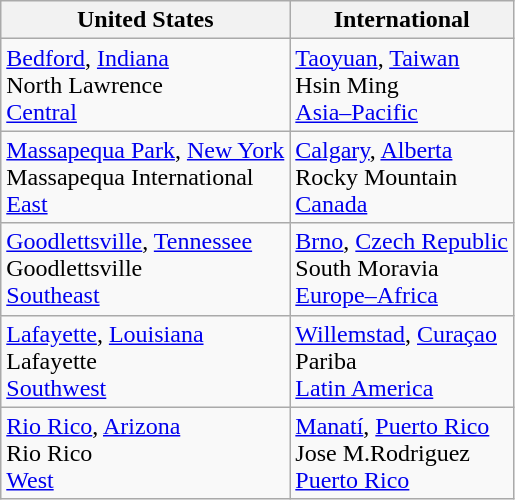<table class="wikitable">
<tr>
<th>United States</th>
<th>International</th>
</tr>
<tr>
<td> <a href='#'>Bedford</a>, <a href='#'>Indiana</a><br> North Lawrence <br><a href='#'>Central</a></td>
<td> <a href='#'>Taoyuan</a>, <a href='#'>Taiwan</a><br> Hsin Ming <br><a href='#'>Asia–Pacific</a></td>
</tr>
<tr>
<td> <a href='#'>Massapequa Park</a>, <a href='#'>New York</a><br> Massapequa International <br><a href='#'>East</a></td>
<td> <a href='#'>Calgary</a>, <a href='#'>Alberta</a><br> Rocky Mountain <br><a href='#'>Canada</a></td>
</tr>
<tr>
<td> <a href='#'>Goodlettsville</a>, <a href='#'>Tennessee</a><br> Goodlettsville <br><a href='#'>Southeast</a></td>
<td> <a href='#'>Brno</a>, <a href='#'>Czech Republic</a><br> South Moravia <br><a href='#'>Europe–Africa</a></td>
</tr>
<tr>
<td> <a href='#'>Lafayette</a>, <a href='#'>Louisiana</a><br> Lafayette <br><a href='#'>Southwest</a></td>
<td> <a href='#'>Willemstad</a>, <a href='#'>Curaçao</a><br> Pariba <br><a href='#'>Latin America</a></td>
</tr>
<tr>
<td> <a href='#'>Rio Rico</a>, <a href='#'>Arizona</a><br> Rio Rico<br><a href='#'>West</a></td>
<td> <a href='#'>Manatí</a>, <a href='#'>Puerto Rico</a><br> Jose M.Rodriguez <br><a href='#'>Puerto Rico</a></td>
</tr>
</table>
